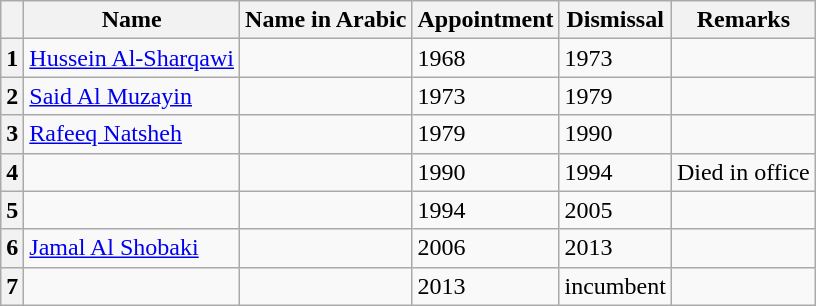<table class="wikitable">
<tr>
<th></th>
<th>Name</th>
<th>Name in Arabic</th>
<th>Appointment</th>
<th>Dismissal</th>
<th>Remarks</th>
</tr>
<tr>
<th>1</th>
<td><a href='#'>Hussein Al-Sharqawi</a></td>
<td></td>
<td>1968</td>
<td>1973</td>
<td></td>
</tr>
<tr>
<th>2</th>
<td><a href='#'>Said Al Muzayin</a></td>
<td></td>
<td>1973</td>
<td>1979</td>
<td></td>
</tr>
<tr>
<th>3</th>
<td><a href='#'>Rafeeq Natsheh</a></td>
<td></td>
<td>1979</td>
<td>1990</td>
<td></td>
</tr>
<tr>
<th>4</th>
<td></td>
<td></td>
<td>1990</td>
<td>1994</td>
<td>Died in office</td>
</tr>
<tr>
<th>5</th>
<td></td>
<td></td>
<td>1994</td>
<td>2005</td>
<td></td>
</tr>
<tr>
<th>6</th>
<td><a href='#'>Jamal Al Shobaki</a></td>
<td></td>
<td>2006</td>
<td>2013</td>
<td></td>
</tr>
<tr>
<th>7</th>
<td></td>
<td></td>
<td>2013</td>
<td>incumbent</td>
<td></td>
</tr>
</table>
